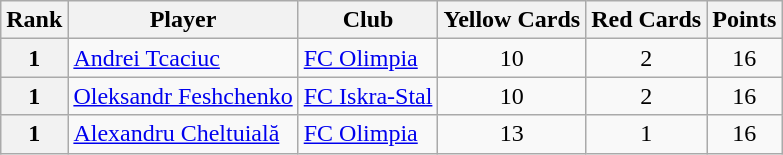<table class="wikitable">
<tr>
<th>Rank</th>
<th>Player</th>
<th>Club</th>
<th>Yellow Cards</th>
<th>Red Cards</th>
<th>Points</th>
</tr>
<tr>
<th rowspan=1 align=center>1</th>
<td> <a href='#'>Andrei Tcaciuc</a></td>
<td><a href='#'>FC Olimpia</a></td>
<td align=center>10</td>
<td align=center>2</td>
<td align=center>16</td>
</tr>
<tr>
<th rowspan="1" align="center">1</th>
<td> <a href='#'>Oleksandr Feshchenko</a></td>
<td><a href='#'>FC Iskra-Stal</a></td>
<td align=center>10</td>
<td align=center>2</td>
<td align=center>16</td>
</tr>
<tr>
<th rowspan="1" align="center">1</th>
<td> <a href='#'>Alexandru Cheltuială</a></td>
<td><a href='#'>FC Olimpia</a></td>
<td align=center>13</td>
<td align=center>1</td>
<td align=center>16</td>
</tr>
</table>
